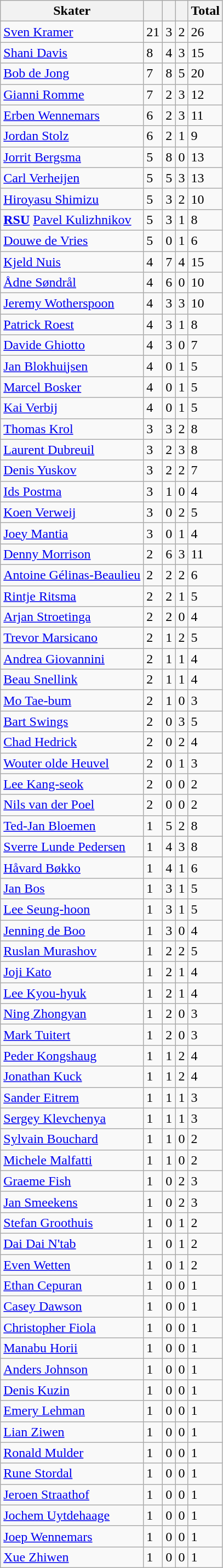<table class="wikitable">
<tr>
<th>Skater</th>
<th></th>
<th></th>
<th></th>
<th>Total</th>
</tr>
<tr>
<td> <a href='#'>Sven Kramer</a></td>
<td>21</td>
<td>3</td>
<td>2</td>
<td>26</td>
</tr>
<tr>
<td> <a href='#'>Shani Davis</a></td>
<td>8</td>
<td>4</td>
<td>3</td>
<td>15</td>
</tr>
<tr>
<td> <a href='#'>Bob de Jong</a></td>
<td>7</td>
<td>8</td>
<td>5</td>
<td>20</td>
</tr>
<tr>
<td> <a href='#'>Gianni Romme</a></td>
<td>7</td>
<td>2</td>
<td>3</td>
<td>12</td>
</tr>
<tr>
<td> <a href='#'>Erben Wennemars</a></td>
<td>6</td>
<td>2</td>
<td>3</td>
<td>11</td>
</tr>
<tr>
<td> <a href='#'>Jordan Stolz</a></td>
<td>6</td>
<td>2</td>
<td>1</td>
<td>9</td>
</tr>
<tr>
<td> <a href='#'>Jorrit Bergsma</a></td>
<td>5</td>
<td>8</td>
<td>0</td>
<td>13</td>
</tr>
<tr>
<td> <a href='#'>Carl Verheijen</a></td>
<td>5</td>
<td>5</td>
<td>3</td>
<td>13</td>
</tr>
<tr>
<td> <a href='#'>Hiroyasu Shimizu</a></td>
<td>5</td>
<td>3</td>
<td>2</td>
<td>10</td>
</tr>
<tr>
<td> <strong><a href='#'>RSU</a></strong> <a href='#'>Pavel Kulizhnikov</a></td>
<td>5</td>
<td>3</td>
<td>1</td>
<td>8</td>
</tr>
<tr>
<td> <a href='#'>Douwe de Vries</a></td>
<td>5</td>
<td>0</td>
<td>1</td>
<td>6</td>
</tr>
<tr>
<td> <a href='#'>Kjeld Nuis</a></td>
<td>4</td>
<td>7</td>
<td>4</td>
<td>15</td>
</tr>
<tr>
<td> <a href='#'>Ådne Søndrål</a></td>
<td>4</td>
<td>6</td>
<td>0</td>
<td>10</td>
</tr>
<tr>
<td> <a href='#'>Jeremy Wotherspoon</a></td>
<td>4</td>
<td>3</td>
<td>3</td>
<td>10</td>
</tr>
<tr>
<td> <a href='#'>Patrick Roest</a></td>
<td>4</td>
<td>3</td>
<td>1</td>
<td>8</td>
</tr>
<tr>
<td> <a href='#'>Davide Ghiotto</a></td>
<td>4</td>
<td>3</td>
<td>0</td>
<td>7</td>
</tr>
<tr>
<td> <a href='#'>Jan Blokhuijsen</a></td>
<td>4</td>
<td>0</td>
<td>1</td>
<td>5</td>
</tr>
<tr>
<td> <a href='#'>Marcel Bosker</a></td>
<td>4</td>
<td>0</td>
<td>1</td>
<td>5</td>
</tr>
<tr>
<td> <a href='#'>Kai Verbij</a></td>
<td>4</td>
<td>0</td>
<td>1</td>
<td>5</td>
</tr>
<tr>
<td> <a href='#'>Thomas Krol</a></td>
<td>3</td>
<td>3</td>
<td>2</td>
<td>8</td>
</tr>
<tr>
<td> <a href='#'>Laurent Dubreuil</a></td>
<td>3</td>
<td>2</td>
<td>3</td>
<td>8</td>
</tr>
<tr>
<td> <a href='#'>Denis Yuskov</a></td>
<td>3</td>
<td>2</td>
<td>2</td>
<td>7</td>
</tr>
<tr>
<td> <a href='#'>Ids Postma</a></td>
<td>3</td>
<td>1</td>
<td>0</td>
<td>4</td>
</tr>
<tr>
<td> <a href='#'>Koen Verweij</a></td>
<td>3</td>
<td>0</td>
<td>2</td>
<td>5</td>
</tr>
<tr>
<td> <a href='#'>Joey Mantia</a></td>
<td>3</td>
<td>0</td>
<td>1</td>
<td>4</td>
</tr>
<tr>
<td> <a href='#'>Denny Morrison</a></td>
<td>2</td>
<td>6</td>
<td>3</td>
<td>11</td>
</tr>
<tr>
<td> <a href='#'>Antoine Gélinas-Beaulieu</a></td>
<td>2</td>
<td>2</td>
<td>2</td>
<td>6</td>
</tr>
<tr>
<td> <a href='#'>Rintje Ritsma</a></td>
<td>2</td>
<td>2</td>
<td>1</td>
<td>5</td>
</tr>
<tr>
<td> <a href='#'>Arjan Stroetinga</a></td>
<td>2</td>
<td>2</td>
<td>0</td>
<td>4</td>
</tr>
<tr>
<td> <a href='#'>Trevor Marsicano</a></td>
<td>2</td>
<td>1</td>
<td>2</td>
<td>5</td>
</tr>
<tr>
<td> <a href='#'>Andrea Giovannini</a></td>
<td>2</td>
<td>1</td>
<td>1</td>
<td>4</td>
</tr>
<tr>
<td> <a href='#'>Beau Snellink</a></td>
<td>2</td>
<td>1</td>
<td>1</td>
<td>4</td>
</tr>
<tr>
<td> <a href='#'>Mo Tae-bum</a></td>
<td>2</td>
<td>1</td>
<td>0</td>
<td>3</td>
</tr>
<tr>
<td> <a href='#'>Bart Swings</a></td>
<td>2</td>
<td>0</td>
<td>3</td>
<td>5</td>
</tr>
<tr>
<td> <a href='#'>Chad Hedrick</a></td>
<td>2</td>
<td>0</td>
<td>2</td>
<td>4</td>
</tr>
<tr>
<td> <a href='#'>Wouter olde Heuvel</a></td>
<td>2</td>
<td>0</td>
<td>1</td>
<td>3</td>
</tr>
<tr>
<td> <a href='#'>Lee Kang-seok</a></td>
<td>2</td>
<td>0</td>
<td>0</td>
<td>2</td>
</tr>
<tr>
<td> <a href='#'>Nils van der Poel</a></td>
<td>2</td>
<td>0</td>
<td>0</td>
<td>2</td>
</tr>
<tr>
<td> <a href='#'>Ted-Jan Bloemen</a></td>
<td>1</td>
<td>5</td>
<td>2</td>
<td>8</td>
</tr>
<tr>
<td> <a href='#'>Sverre Lunde Pedersen</a></td>
<td>1</td>
<td>4</td>
<td>3</td>
<td>8</td>
</tr>
<tr>
<td> <a href='#'>Håvard Bøkko</a></td>
<td>1</td>
<td>4</td>
<td>1</td>
<td>6</td>
</tr>
<tr>
<td> <a href='#'>Jan Bos</a></td>
<td>1</td>
<td>3</td>
<td>1</td>
<td>5</td>
</tr>
<tr>
<td> <a href='#'>Lee Seung-hoon</a></td>
<td>1</td>
<td>3</td>
<td>1</td>
<td>5</td>
</tr>
<tr>
<td> <a href='#'>Jenning de Boo</a></td>
<td>1</td>
<td>3</td>
<td>0</td>
<td>4</td>
</tr>
<tr>
<td> <a href='#'>Ruslan Murashov</a></td>
<td>1</td>
<td>2</td>
<td>2</td>
<td>5</td>
</tr>
<tr>
<td> <a href='#'>Joji Kato</a></td>
<td>1</td>
<td>2</td>
<td>1</td>
<td>4</td>
</tr>
<tr>
<td> <a href='#'>Lee Kyou-hyuk</a></td>
<td>1</td>
<td>2</td>
<td>1</td>
<td>4</td>
</tr>
<tr>
<td> <a href='#'>Ning Zhongyan</a></td>
<td>1</td>
<td>2</td>
<td>0</td>
<td>3</td>
</tr>
<tr>
<td> <a href='#'>Mark Tuitert</a></td>
<td>1</td>
<td>2</td>
<td>0</td>
<td>3</td>
</tr>
<tr>
<td> <a href='#'>Peder Kongshaug</a></td>
<td>1</td>
<td>1</td>
<td>2</td>
<td>4</td>
</tr>
<tr>
<td> <a href='#'>Jonathan Kuck</a></td>
<td>1</td>
<td>1</td>
<td>2</td>
<td>4</td>
</tr>
<tr>
<td> <a href='#'>Sander Eitrem</a></td>
<td>1</td>
<td>1</td>
<td>1</td>
<td>3</td>
</tr>
<tr>
<td> <a href='#'>Sergey Klevchenya</a></td>
<td>1</td>
<td>1</td>
<td>1</td>
<td>3</td>
</tr>
<tr>
<td> <a href='#'>Sylvain Bouchard</a></td>
<td>1</td>
<td>1</td>
<td>0</td>
<td>2</td>
</tr>
<tr>
<td> <a href='#'>Michele Malfatti</a></td>
<td>1</td>
<td>1</td>
<td>0</td>
<td>2</td>
</tr>
<tr>
<td> <a href='#'>Graeme Fish</a></td>
<td>1</td>
<td>0</td>
<td>2</td>
<td>3</td>
</tr>
<tr>
<td> <a href='#'>Jan Smeekens</a></td>
<td>1</td>
<td>0</td>
<td>2</td>
<td>3</td>
</tr>
<tr>
<td> <a href='#'>Stefan Groothuis</a></td>
<td>1</td>
<td>0</td>
<td>1</td>
<td>2</td>
</tr>
<tr>
<td> <a href='#'>Dai Dai N'tab</a></td>
<td>1</td>
<td>0</td>
<td>1</td>
<td>2</td>
</tr>
<tr>
<td> <a href='#'>Even Wetten</a></td>
<td>1</td>
<td>0</td>
<td>1</td>
<td>2</td>
</tr>
<tr>
<td> <a href='#'>Ethan Cepuran</a></td>
<td>1</td>
<td>0</td>
<td>0</td>
<td>1</td>
</tr>
<tr>
<td> <a href='#'>Casey Dawson</a></td>
<td>1</td>
<td>0</td>
<td>0</td>
<td>1</td>
</tr>
<tr>
<td> <a href='#'>Christopher Fiola</a></td>
<td>1</td>
<td>0</td>
<td>0</td>
<td>1</td>
</tr>
<tr>
<td> <a href='#'>Manabu Horii</a></td>
<td>1</td>
<td>0</td>
<td>0</td>
<td>1</td>
</tr>
<tr>
<td> <a href='#'>Anders Johnson</a></td>
<td>1</td>
<td>0</td>
<td>0</td>
<td>1</td>
</tr>
<tr>
<td> <a href='#'>Denis Kuzin</a></td>
<td>1</td>
<td>0</td>
<td>0</td>
<td>1</td>
</tr>
<tr>
<td> <a href='#'>Emery Lehman</a></td>
<td>1</td>
<td>0</td>
<td>0</td>
<td>1</td>
</tr>
<tr>
<td> <a href='#'>Lian Ziwen</a></td>
<td>1</td>
<td>0</td>
<td>0</td>
<td>1</td>
</tr>
<tr>
<td> <a href='#'>Ronald Mulder</a></td>
<td>1</td>
<td>0</td>
<td>0</td>
<td>1</td>
</tr>
<tr>
<td> <a href='#'>Rune Stordal</a></td>
<td>1</td>
<td>0</td>
<td>0</td>
<td>1</td>
</tr>
<tr>
<td> <a href='#'>Jeroen Straathof</a></td>
<td>1</td>
<td>0</td>
<td>0</td>
<td>1</td>
</tr>
<tr>
<td> <a href='#'>Jochem Uytdehaage</a></td>
<td>1</td>
<td>0</td>
<td>0</td>
<td>1</td>
</tr>
<tr>
<td> <a href='#'>Joep Wennemars</a></td>
<td>1</td>
<td>0</td>
<td>0</td>
<td>1</td>
</tr>
<tr>
<td> <a href='#'>Xue Zhiwen</a></td>
<td>1</td>
<td>0</td>
<td>0</td>
<td>1</td>
</tr>
</table>
